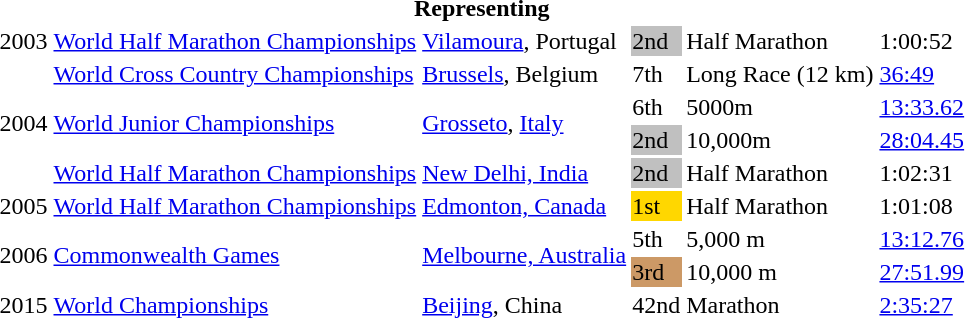<table>
<tr>
<th colspan="6">Representing </th>
</tr>
<tr>
<td>2003</td>
<td><a href='#'>World Half Marathon Championships</a></td>
<td><a href='#'>Vilamoura</a>, Portugal</td>
<td bgcolor="silver">2nd</td>
<td>Half Marathon</td>
<td>1:00:52</td>
</tr>
<tr>
<td rowspan=4>2004</td>
<td><a href='#'>World Cross Country Championships</a></td>
<td><a href='#'>Brussels</a>, Belgium</td>
<td>7th</td>
<td>Long Race (12 km)</td>
<td><a href='#'>36:49</a></td>
</tr>
<tr>
<td rowspan=2><a href='#'>World Junior Championships</a></td>
<td rowspan=2><a href='#'>Grosseto</a>, <a href='#'>Italy</a></td>
<td>6th</td>
<td>5000m</td>
<td><a href='#'>13:33.62</a></td>
</tr>
<tr>
<td bgcolor=silver>2nd</td>
<td>10,000m</td>
<td><a href='#'>28:04.45</a></td>
</tr>
<tr>
<td><a href='#'>World Half Marathon Championships</a></td>
<td><a href='#'>New Delhi, India</a></td>
<td bgcolor="silver">2nd</td>
<td>Half Marathon</td>
<td>1:02:31</td>
</tr>
<tr>
<td>2005</td>
<td><a href='#'>World Half Marathon Championships</a></td>
<td><a href='#'>Edmonton, Canada</a></td>
<td bgcolor="gold">1st</td>
<td>Half Marathon</td>
<td>1:01:08</td>
</tr>
<tr>
<td rowspan=2>2006</td>
<td rowspan=2><a href='#'>Commonwealth Games</a></td>
<td rowspan=2><a href='#'>Melbourne, Australia</a></td>
<td>5th</td>
<td>5,000 m</td>
<td><a href='#'>13:12.76</a></td>
</tr>
<tr>
<td bgcolor="cc9966">3rd</td>
<td>10,000 m</td>
<td><a href='#'>27:51.99</a></td>
</tr>
<tr>
<td>2015</td>
<td><a href='#'>World Championships</a></td>
<td><a href='#'>Beijing</a>, China</td>
<td>42nd</td>
<td>Marathon</td>
<td><a href='#'>2:35:27</a></td>
</tr>
</table>
